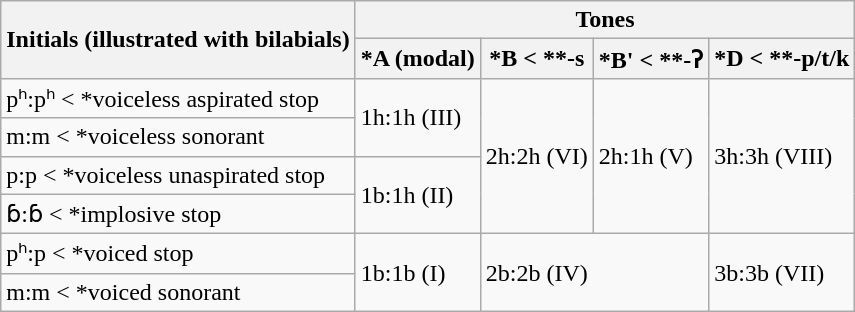<table class="wikitable">
<tr>
<th rowspan="2">Initials (illustrated with bilabials)</th>
<th colspan="4">Tones</th>
</tr>
<tr>
<th>*A (modal)</th>
<th>*B < **-s</th>
<th>*B' < **-ʔ</th>
<th>*D < **-p/t/k</th>
</tr>
<tr>
<td>pʰ:pʰ < *voiceless aspirated stop</td>
<td rowspan="2">1h:1h (III)</td>
<td rowspan="4">2h:2h (VI)</td>
<td rowspan="4">2h:1h (V)</td>
<td rowspan="4">3h:3h (VIII)</td>
</tr>
<tr>
<td>m:m < *voiceless sonorant</td>
</tr>
<tr>
<td>p:p < *voiceless unaspirated stop</td>
<td rowspan="2">1b:1h (II)</td>
</tr>
<tr>
<td>ɓ:ɓ < *implosive stop</td>
</tr>
<tr>
<td>pʰ:p < *voiced stop</td>
<td rowspan="2">1b:1b (I)</td>
<td rowspan="2" colspan="2">2b:2b (IV)</td>
<td rowspan="2">3b:3b (VII)</td>
</tr>
<tr>
<td>m:m < *voiced sonorant</td>
</tr>
</table>
